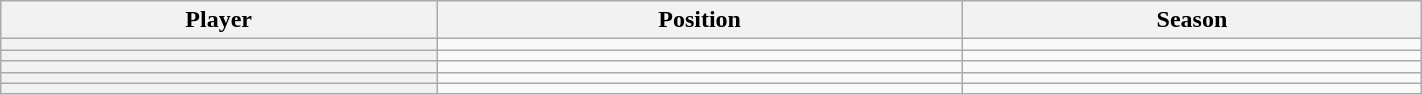<table class="wikitable sortable" width="75%">
<tr>
<th scope="col">Player</th>
<th scope="col">Position</th>
<th scope="col">Season</th>
</tr>
<tr>
<th scope="row"></th>
<td></td>
<td></td>
</tr>
<tr>
<th scope="row"></th>
<td></td>
<td></td>
</tr>
<tr>
<th scope="row"></th>
<td></td>
<td></td>
</tr>
<tr>
<th scope="row"></th>
<td></td>
<td></td>
</tr>
<tr>
<th scope="row"></th>
<td></td>
<td></td>
</tr>
</table>
